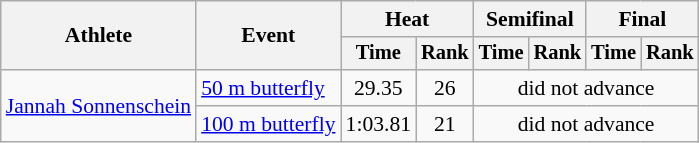<table class=wikitable style="font-size:90%">
<tr>
<th rowspan=2>Athlete</th>
<th rowspan=2>Event</th>
<th colspan="2">Heat</th>
<th colspan="2">Semifinal</th>
<th colspan="2">Final</th>
</tr>
<tr style="font-size:95%">
<th>Time</th>
<th>Rank</th>
<th>Time</th>
<th>Rank</th>
<th>Time</th>
<th>Rank</th>
</tr>
<tr align=center>
<td align=left rowspan=2><a href='#'>Jannah Sonnenschein</a></td>
<td align=left><a href='#'>50 m butterfly</a></td>
<td>29.35</td>
<td>26</td>
<td colspan=4>did not advance</td>
</tr>
<tr align=center>
<td align=left><a href='#'>100 m butterfly</a></td>
<td>1:03.81</td>
<td>21</td>
<td colspan=4>did not advance</td>
</tr>
</table>
